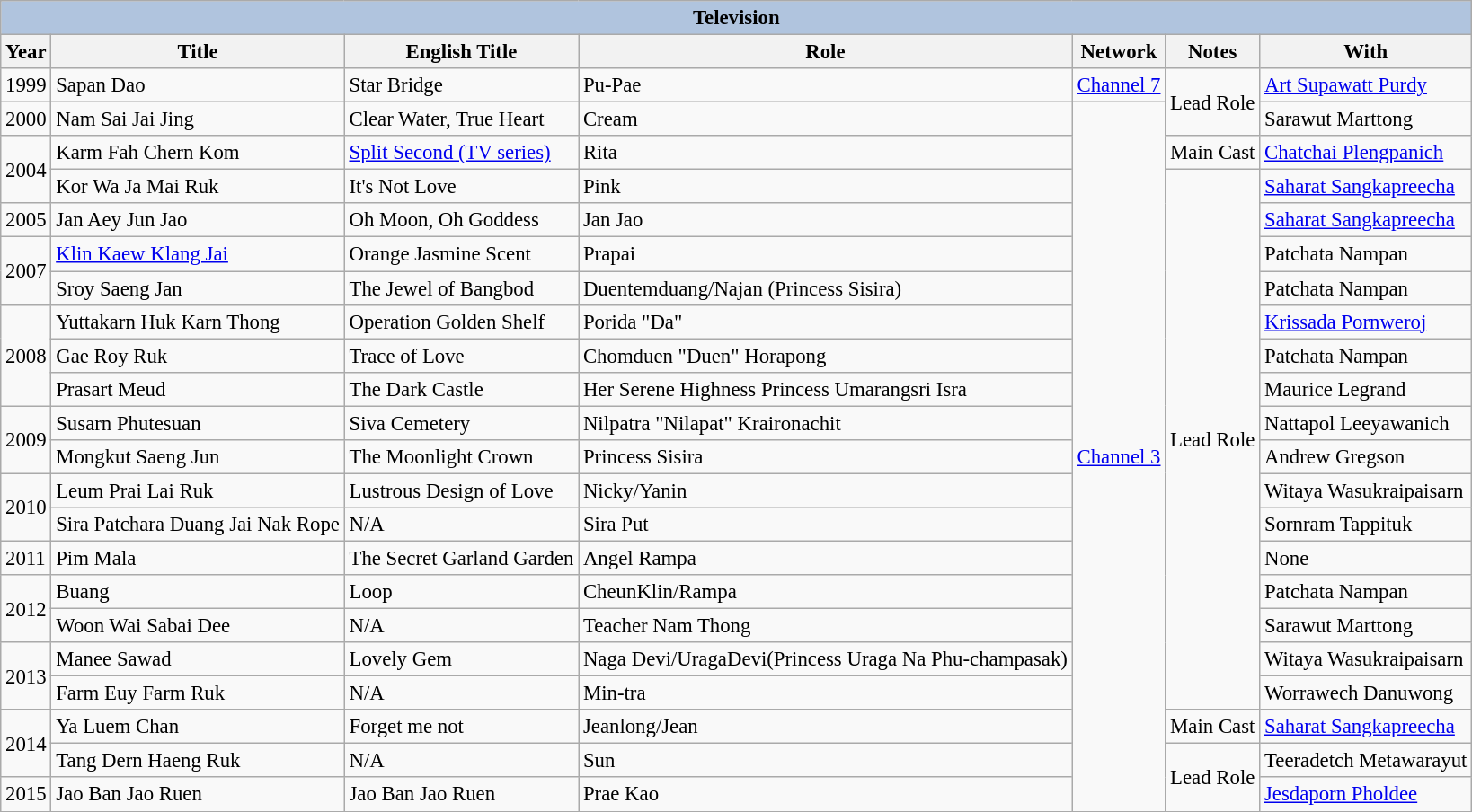<table class="wikitable" style="font-size: 95%;">
<tr>
<th colspan="7" style="background: LightSteelBlue;">Television</th>
</tr>
<tr>
<th>Year</th>
<th>Title</th>
<th>English Title</th>
<th>Role</th>
<th>Network</th>
<th>Notes</th>
<th>With</th>
</tr>
<tr>
<td>1999</td>
<td>Sapan Dao</td>
<td>Star Bridge</td>
<td>Pu-Pae</td>
<td><a href='#'>Channel 7</a></td>
<td rowspan="2">Lead Role</td>
<td><a href='#'>Art Supawatt Purdy</a></td>
</tr>
<tr>
<td>2000</td>
<td>Nam Sai Jai Jing</td>
<td>Clear Water, True Heart</td>
<td>Cream</td>
<td rowspan="21"><a href='#'>Channel 3</a></td>
<td>Sarawut Marttong</td>
</tr>
<tr>
<td rowspan="2">2004</td>
<td>Karm Fah Chern Kom</td>
<td><a href='#'>Split Second (TV series)</a></td>
<td>Rita</td>
<td>Main Cast</td>
<td><a href='#'>Chatchai Plengpanich</a></td>
</tr>
<tr>
<td>Kor Wa Ja Mai Ruk</td>
<td>It's Not Love</td>
<td>Pink</td>
<td rowspan="16">Lead Role</td>
<td><a href='#'>Saharat Sangkapreecha</a></td>
</tr>
<tr>
<td>2005</td>
<td>Jan Aey Jun Jao</td>
<td>Oh Moon, Oh Goddess</td>
<td>Jan Jao</td>
<td><a href='#'>Saharat Sangkapreecha</a></td>
</tr>
<tr>
<td rowspan="2">2007</td>
<td><a href='#'>Klin Kaew Klang Jai</a></td>
<td>Orange Jasmine Scent</td>
<td>Prapai</td>
<td>Patchata Nampan</td>
</tr>
<tr>
<td>Sroy Saeng Jan</td>
<td>The Jewel of Bangbod</td>
<td>Duentemduang/Najan (Princess Sisira)</td>
<td>Patchata Nampan</td>
</tr>
<tr>
<td rowspan="3">2008</td>
<td>Yuttakarn Huk Karn Thong</td>
<td>Operation Golden Shelf</td>
<td>Porida "Da"</td>
<td><a href='#'>Krissada Pornweroj</a></td>
</tr>
<tr>
<td>Gae Roy Ruk</td>
<td>Trace of Love</td>
<td>Chomduen "Duen" Horapong</td>
<td>Patchata Nampan</td>
</tr>
<tr>
<td>Prasart Meud</td>
<td>The Dark Castle</td>
<td>Her Serene Highness Princess Umarangsri Isra</td>
<td>Maurice Legrand</td>
</tr>
<tr>
<td rowspan="2">2009</td>
<td>Susarn Phutesuan</td>
<td>Siva Cemetery</td>
<td>Nilpatra "Nilapat" Kraironachit</td>
<td>Nattapol Leeyawanich</td>
</tr>
<tr>
<td>Mongkut Saeng Jun</td>
<td>The Moonlight Crown</td>
<td>Princess Sisira</td>
<td>Andrew Gregson</td>
</tr>
<tr>
<td rowspan="2">2010</td>
<td>Leum Prai Lai Ruk</td>
<td>Lustrous Design of Love</td>
<td>Nicky/Yanin</td>
<td>Witaya Wasukraipaisarn</td>
</tr>
<tr>
<td>Sira Patchara Duang Jai Nak Rope</td>
<td>N/A</td>
<td>Sira Put</td>
<td>Sornram Tappituk</td>
</tr>
<tr>
<td>2011</td>
<td>Pim Mala</td>
<td>The Secret Garland Garden</td>
<td>Angel Rampa</td>
<td>None</td>
</tr>
<tr>
<td rowspan="2">2012</td>
<td>Buang</td>
<td>Loop</td>
<td>CheunKlin/Rampa</td>
<td>Patchata Nampan</td>
</tr>
<tr>
<td>Woon Wai Sabai Dee</td>
<td>N/A</td>
<td>Teacher Nam Thong</td>
<td>Sarawut Marttong</td>
</tr>
<tr>
<td rowspan="2">2013</td>
<td>Manee Sawad</td>
<td>Lovely Gem</td>
<td>Naga Devi/UragaDevi(Princess Uraga Na Phu-champasak)</td>
<td>Witaya Wasukraipaisarn</td>
</tr>
<tr>
<td>Farm Euy Farm Ruk</td>
<td>N/A</td>
<td>Min-tra</td>
<td>Worrawech Danuwong</td>
</tr>
<tr>
<td rowspan="2">2014</td>
<td>Ya Luem Chan</td>
<td>Forget me not</td>
<td>Jeanlong/Jean</td>
<td>Main Cast</td>
<td><a href='#'>Saharat Sangkapreecha</a></td>
</tr>
<tr>
<td>Tang Dern Haeng Ruk</td>
<td>N/A</td>
<td>Sun</td>
<td rowspan="2">Lead Role</td>
<td>Teeradetch Metawarayut</td>
</tr>
<tr>
<td rowspan="1">2015</td>
<td>Jao Ban Jao Ruen</td>
<td>Jao Ban Jao Ruen</td>
<td>Prae Kao</td>
<td><a href='#'>Jesdaporn Pholdee</a></td>
</tr>
<tr>
</tr>
</table>
